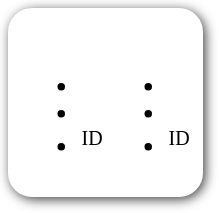<table style=" border-radius:1em; box-shadow: 0.1em 0.1em 0.5em rgba(0,0,0,0.75); background-color: white; border: 1px solid white; padding: 5px;">
<tr style="vertical-align:top;">
<td><br><ul><li></li><li></li><li><sup>ID</sup></li></ul></td>
<td valign="top"><br><ul><li></li><li></li><li><sup>ID</sup></li></ul></td>
</tr>
</table>
